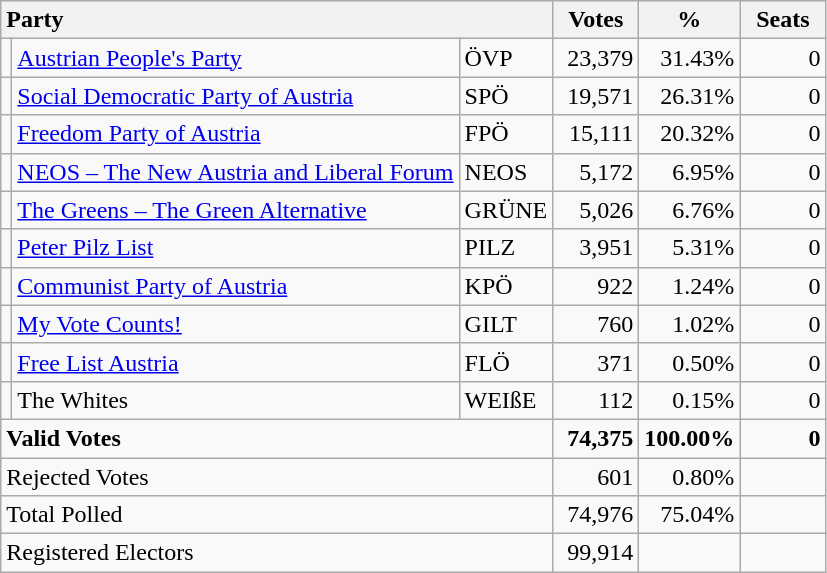<table class="wikitable" border="1" style="text-align:right;">
<tr>
<th style="text-align:left;" colspan=3>Party</th>
<th align=center width="50">Votes</th>
<th align=center width="50">%</th>
<th align=center width="50">Seats</th>
</tr>
<tr>
<td></td>
<td align=left><a href='#'>Austrian People's Party</a></td>
<td align=left>ÖVP</td>
<td>23,379</td>
<td>31.43%</td>
<td>0</td>
</tr>
<tr>
<td></td>
<td align=left><a href='#'>Social Democratic Party of Austria</a></td>
<td align=left>SPÖ</td>
<td>19,571</td>
<td>26.31%</td>
<td>0</td>
</tr>
<tr>
<td></td>
<td align=left><a href='#'>Freedom Party of Austria</a></td>
<td align=left>FPÖ</td>
<td>15,111</td>
<td>20.32%</td>
<td>0</td>
</tr>
<tr>
<td></td>
<td align=left style="white-space: nowrap;"><a href='#'>NEOS – The New Austria and Liberal Forum</a></td>
<td align=left>NEOS</td>
<td>5,172</td>
<td>6.95%</td>
<td>0</td>
</tr>
<tr>
<td></td>
<td align=left><a href='#'>The Greens – The Green Alternative</a></td>
<td align=left>GRÜNE</td>
<td>5,026</td>
<td>6.76%</td>
<td>0</td>
</tr>
<tr>
<td></td>
<td align=left><a href='#'>Peter Pilz List</a></td>
<td align=left>PILZ</td>
<td>3,951</td>
<td>5.31%</td>
<td>0</td>
</tr>
<tr>
<td></td>
<td align=left><a href='#'>Communist Party of Austria</a></td>
<td align=left>KPÖ</td>
<td>922</td>
<td>1.24%</td>
<td>0</td>
</tr>
<tr>
<td></td>
<td align=left><a href='#'>My Vote Counts!</a></td>
<td align=left>GILT</td>
<td>760</td>
<td>1.02%</td>
<td>0</td>
</tr>
<tr>
<td></td>
<td align=left><a href='#'>Free List Austria</a></td>
<td align=left>FLÖ</td>
<td>371</td>
<td>0.50%</td>
<td>0</td>
</tr>
<tr>
<td></td>
<td align=left>The Whites</td>
<td align=left>WEIßE</td>
<td>112</td>
<td>0.15%</td>
<td>0</td>
</tr>
<tr style="font-weight:bold">
<td align=left colspan=3>Valid Votes</td>
<td>74,375</td>
<td>100.00%</td>
<td>0</td>
</tr>
<tr>
<td align=left colspan=3>Rejected Votes</td>
<td>601</td>
<td>0.80%</td>
<td></td>
</tr>
<tr>
<td align=left colspan=3>Total Polled</td>
<td>74,976</td>
<td>75.04%</td>
<td></td>
</tr>
<tr>
<td align=left colspan=3>Registered Electors</td>
<td>99,914</td>
<td></td>
<td></td>
</tr>
</table>
